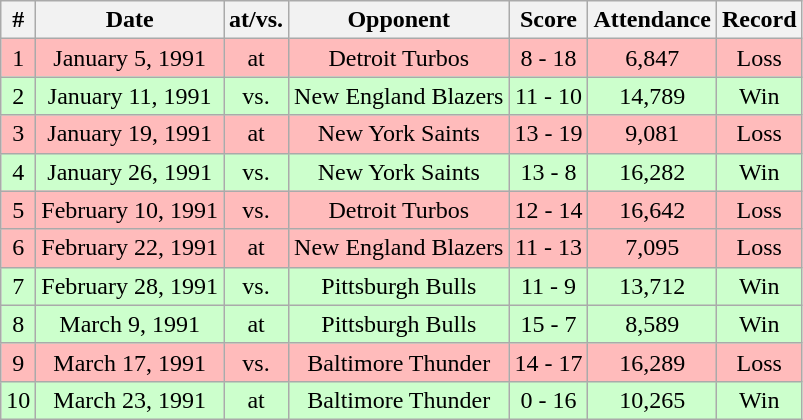<table class="wikitable" style="text-align:center">
<tr>
<th>#</th>
<th>Date</th>
<th>at/vs.</th>
<th>Opponent</th>
<th>Score</th>
<th>Attendance</th>
<th>Record</th>
</tr>
<tr bgcolor="ffbbbb">
<td>1</td>
<td>January 5, 1991</td>
<td>at</td>
<td>Detroit Turbos</td>
<td>8 - 18</td>
<td>6,847</td>
<td>Loss</td>
</tr>
<tr bgcolor="ccffcc">
<td>2</td>
<td>January 11, 1991</td>
<td>vs.</td>
<td>New England Blazers</td>
<td>11 - 10</td>
<td>14,789</td>
<td>Win</td>
</tr>
<tr bgcolor="ffbbbb">
<td>3</td>
<td>January 19, 1991</td>
<td>at</td>
<td>New York Saints</td>
<td>13 - 19</td>
<td>9,081</td>
<td>Loss</td>
</tr>
<tr bgcolor="ccffcc">
<td>4</td>
<td>January 26, 1991</td>
<td>vs.</td>
<td>New York Saints</td>
<td>13 - 8</td>
<td>16,282</td>
<td>Win</td>
</tr>
<tr bgcolor="ffbbbb">
<td>5</td>
<td>February 10, 1991</td>
<td>vs.</td>
<td>Detroit Turbos</td>
<td>12 - 14</td>
<td>16,642</td>
<td>Loss</td>
</tr>
<tr bgcolor="ffbbbb">
<td>6</td>
<td>February 22, 1991</td>
<td>at</td>
<td>New England Blazers</td>
<td>11 - 13</td>
<td>7,095</td>
<td>Loss</td>
</tr>
<tr bgcolor="ccffcc">
<td>7</td>
<td>February 28, 1991</td>
<td>vs.</td>
<td>Pittsburgh Bulls</td>
<td>11 - 9</td>
<td>13,712</td>
<td>Win</td>
</tr>
<tr bgcolor="ccffcc">
<td>8</td>
<td>March 9, 1991</td>
<td>at</td>
<td>Pittsburgh Bulls</td>
<td>15 - 7</td>
<td>8,589</td>
<td>Win</td>
</tr>
<tr bgcolor="ffbbbb">
<td>9</td>
<td>March 17, 1991</td>
<td>vs.</td>
<td>Baltimore Thunder</td>
<td>14 - 17</td>
<td>16,289</td>
<td>Loss</td>
</tr>
<tr bgcolor="ccffcc">
<td>10</td>
<td>March 23, 1991</td>
<td>at</td>
<td>Baltimore Thunder</td>
<td>0 - 16</td>
<td>10,265</td>
<td>Win</td>
</tr>
</table>
